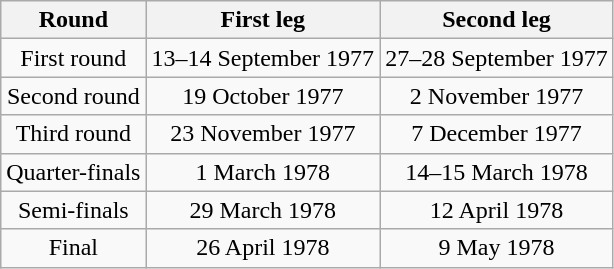<table class="wikitable" style="text-align:center">
<tr>
<th>Round</th>
<th>First leg</th>
<th>Second leg</th>
</tr>
<tr>
<td>First round</td>
<td>13–14 September 1977</td>
<td>27–28 September 1977</td>
</tr>
<tr>
<td>Second round</td>
<td>19 October 1977</td>
<td>2 November 1977</td>
</tr>
<tr>
<td>Third round</td>
<td>23 November 1977</td>
<td>7 December 1977</td>
</tr>
<tr>
<td>Quarter-finals</td>
<td>1 March 1978</td>
<td>14–15 March 1978</td>
</tr>
<tr>
<td>Semi-finals</td>
<td>29 March 1978</td>
<td>12 April 1978</td>
</tr>
<tr>
<td>Final</td>
<td>26 April 1978</td>
<td>9 May 1978</td>
</tr>
</table>
